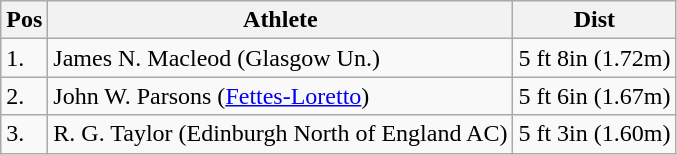<table class="wikitable">
<tr>
<th>Pos</th>
<th>Athlete</th>
<th>Dist</th>
</tr>
<tr>
<td>1.</td>
<td>James N. Macleod (Glasgow Un.)</td>
<td>5 ft 8in (1.72m)</td>
</tr>
<tr>
<td>2.</td>
<td>John W. Parsons (<a href='#'>Fettes-Loretto</a>)</td>
<td>5 ft 6in (1.67m)</td>
</tr>
<tr>
<td>3.</td>
<td>R. G. Taylor (Edinburgh North of England AC)</td>
<td>5 ft 3in (1.60m)</td>
</tr>
</table>
